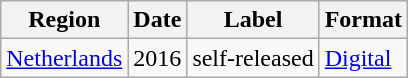<table class="wikitable">
<tr>
<th>Region</th>
<th>Date</th>
<th>Label</th>
<th>Format</th>
</tr>
<tr>
<td><a href='#'>Netherlands</a></td>
<td>2016</td>
<td>self-released</td>
<td><a href='#'>Digital</a></td>
</tr>
</table>
